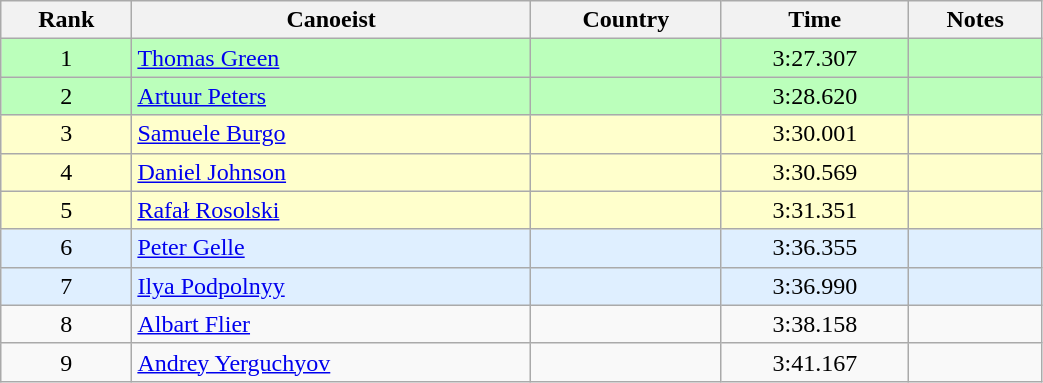<table class="wikitable" style="text-align:center;width: 55%">
<tr>
<th>Rank</th>
<th>Canoeist</th>
<th>Country</th>
<th>Time</th>
<th>Notes</th>
</tr>
<tr bgcolor=bbffbb>
<td>1</td>
<td align="left"><a href='#'>Thomas Green</a></td>
<td align="left"></td>
<td>3:27.307</td>
<td></td>
</tr>
<tr bgcolor=bbffbb>
<td>2</td>
<td align="left"><a href='#'>Artuur Peters</a></td>
<td align="left"></td>
<td>3:28.620</td>
<td></td>
</tr>
<tr bgcolor=ffffcc>
<td>3</td>
<td align="left"><a href='#'>Samuele Burgo</a></td>
<td align="left"></td>
<td>3:30.001</td>
<td></td>
</tr>
<tr bgcolor=ffffcc>
<td>4</td>
<td align="left"><a href='#'>Daniel Johnson</a></td>
<td align="left"></td>
<td>3:30.569</td>
<td></td>
</tr>
<tr bgcolor=ffffcc>
<td>5</td>
<td align="left"><a href='#'>Rafał Rosolski</a></td>
<td align="left"></td>
<td>3:31.351</td>
<td></td>
</tr>
<tr bgcolor=dfefff>
<td>6</td>
<td align="left"><a href='#'>Peter Gelle</a></td>
<td align="left"></td>
<td>3:36.355</td>
<td></td>
</tr>
<tr bgcolor=dfefff>
<td>7</td>
<td align="left"><a href='#'>Ilya Podpolnyy</a></td>
<td align="left"></td>
<td>3:36.990</td>
<td></td>
</tr>
<tr>
<td>8</td>
<td align="left"><a href='#'>Albart Flier</a></td>
<td align="left"></td>
<td>3:38.158</td>
<td></td>
</tr>
<tr>
<td>9</td>
<td align="left"><a href='#'>Andrey Yerguchyov</a></td>
<td align="left"></td>
<td>3:41.167</td>
<td></td>
</tr>
</table>
